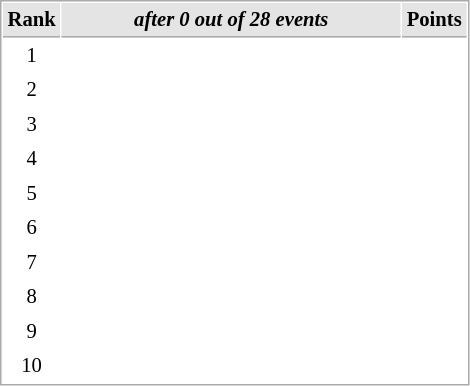<table cellspacing="1" cellpadding="3" style="border:1px solid #AAAAAA;font-size:86%">
<tr style="background-color: #E4E4E4;">
<th style="border-bottom:1px solid #AAAAAA" width=10>Rank</th>
<th style="border-bottom:1px solid #AAAAAA" width=220><em>after 0 out of 28 events</em></th>
<th style="border-bottom:1px solid #AAAAAA" width=20 align=right>Points</th>
</tr>
<tr>
<td align=center>1</td>
<td></td>
<td align=right></td>
</tr>
<tr>
<td align=center>2</td>
<td></td>
<td align=right></td>
</tr>
<tr>
<td align=center>3</td>
<td></td>
<td align=right></td>
</tr>
<tr>
<td align=center>4</td>
<td></td>
<td align=right></td>
</tr>
<tr>
<td align=center>5</td>
<td></td>
<td align=right></td>
</tr>
<tr>
<td align=center>6</td>
<td></td>
<td align=right></td>
</tr>
<tr>
<td align=center>7</td>
<td></td>
<td align=right></td>
</tr>
<tr>
<td align=center>8</td>
<td></td>
<td align=right></td>
</tr>
<tr>
<td align=center>9</td>
<td></td>
<td align=right></td>
</tr>
<tr>
<td align=center>10</td>
<td></td>
<td align=right></td>
</tr>
</table>
